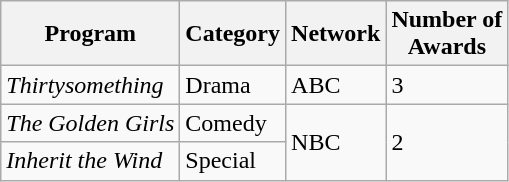<table class="wikitable">
<tr>
<th>Program</th>
<th>Category</th>
<th>Network</th>
<th>Number of<br>Awards</th>
</tr>
<tr>
<td><em>Thirtysomething</em></td>
<td>Drama</td>
<td>ABC</td>
<td>3</td>
</tr>
<tr>
<td><em>The Golden Girls</em></td>
<td>Comedy</td>
<td rowspan="2">NBC</td>
<td rowspan="2">2</td>
</tr>
<tr>
<td><em>Inherit the Wind</em></td>
<td>Special</td>
</tr>
</table>
